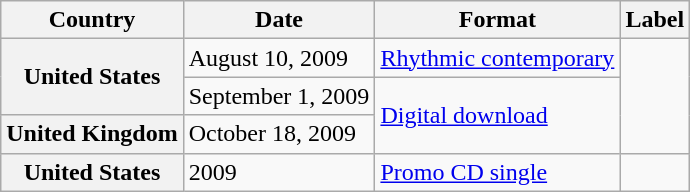<table class="wikitable plainrowheaders">
<tr>
<th>Country</th>
<th>Date</th>
<th>Format</th>
<th>Label</th>
</tr>
<tr>
<th scope="row" rowspan="2">United States</th>
<td>August 10, 2009</td>
<td><a href='#'>Rhythmic contemporary</a></td>
<td rowspan="3"></td>
</tr>
<tr>
<td>September 1, 2009</td>
<td rowspan="2"><a href='#'>Digital download</a></td>
</tr>
<tr>
<th scope="row">United Kingdom</th>
<td>October 18, 2009</td>
</tr>
<tr>
<th scope="row">United States</th>
<td>2009</td>
<td><a href='#'>Promo CD single</a></td>
<td></td>
</tr>
</table>
